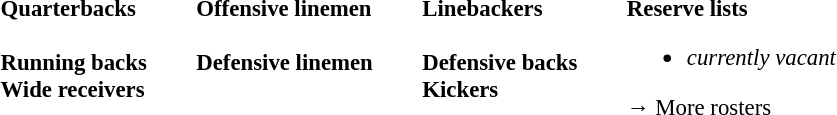<table class="toccolours" style="text-align: left;">
<tr>
<td style="font-size: 95%;vertical-align:top;"><strong>Quarterbacks</strong><br>


<br><strong>Running backs</strong>



<br><strong>Wide receivers</strong>







</td>
<td style="width: 25px;"></td>
<td style="font-size: 95%;vertical-align:top;"><strong>Offensive linemen</strong><br>



<br><strong>Defensive linemen</strong>








</td>
<td style="width: 25px;"></td>
<td style="font-size: 95%;vertical-align:top;"><strong>Linebackers</strong><br>

<br><strong>Defensive backs</strong>








<br><strong>Kickers</strong>

</td>
<td style="width: 25px;"></td>
<td style="font-size: 95%;vertical-align:top;"><strong>Reserve lists</strong><br><ul><li><em>currently vacant</em></li></ul>
→ More rosters</td>
</tr>
<tr>
</tr>
</table>
